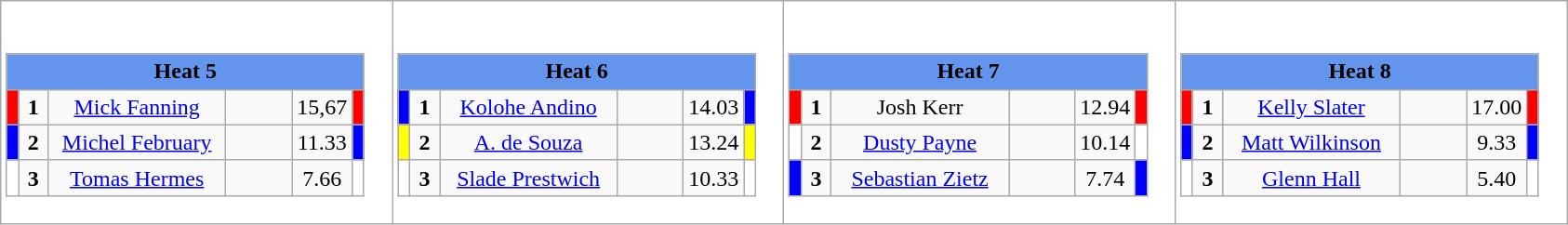<table class="wikitable" style="background:#fff;">
<tr>
<td style="margin: 1em auto;"><div><br><table class="wikitable">
<tr>
<td colspan="6"  style="text-align:center; background:#6495ed;"><strong>Heat 5</strong></td>
</tr>
<tr>
<td style="width:01px; background: #f00;"></td>
<td style="width:14px; text-align:center;"><strong>1</strong></td>
<td style="width:120px; text-align:center;"><a href='#'>Mick Fanning</a></td>
<td style="width:40px; text-align:center;"></td>
<td style="width:20px; text-align:center;">15,67</td>
<td style="width:01px; background: #f00;"></td>
</tr>
<tr>
<td style="width:01px; background: #00f;"></td>
<td style="width:14px; text-align:center;"><strong>2</strong></td>
<td style="width:120px; text-align:center;"><a href='#'>Michel February</a></td>
<td style="width:40px; text-align:center;"></td>
<td style="width:20px; text-align:center;">11.33</td>
<td style="width:01px; background: #00f;"></td>
</tr>
<tr>
<td style="width:01px; background: #fff;"></td>
<td style="width:14px; text-align:center;"><strong>3</strong></td>
<td style="width:120px; text-align:center;"><a href='#'>Tomas Hermes</a></td>
<td style="width:40px; text-align:center;"></td>
<td style="width:20px; text-align:center;">7.66</td>
<td style="width:01px; background: #fff;"></td>
</tr>
</table>
</div></td>
<td style="margin: 1em auto;"><div><br><table class="wikitable">
<tr>
<td colspan="6"  style="text-align:center; background:#6495ed;"><strong>Heat 6</strong></td>
</tr>
<tr>
<td style="width:01px; background: #00f;"></td>
<td style="width:14px; text-align:center;"><strong>1</strong></td>
<td style="width:120px; text-align:center;"><a href='#'>Kolohe Andino</a></td>
<td style="width:40px; text-align:center;"></td>
<td style="width:20px; text-align:center;">14.03</td>
<td style="width:01px; background: #00f;"></td>
</tr>
<tr>
<td style="width:01px; background: #ff0;"></td>
<td style="width:14px; text-align:center;"><strong>2</strong></td>
<td style="width:120px; text-align:center;"><a href='#'>A. de Souza</a></td>
<td style="width:40px; text-align:center;"></td>
<td style="width:20px; text-align:center;">13.24</td>
<td style="width:01px; background: #ff0;"></td>
</tr>
<tr>
<td style="width:01px; background: #fff;"></td>
<td style="width:14px; text-align:center;"><strong>3</strong></td>
<td style="width:120px; text-align:center;"><a href='#'>Slade Prestwich</a></td>
<td style="width:40px; text-align:center;"></td>
<td style="width:20px; text-align:center;">10.33</td>
<td style="width:01px; background: #fff;"></td>
</tr>
</table>
</div></td>
<td style="margin: 1em auto;"><div><br><table class="wikitable">
<tr>
<td colspan="6"  style="text-align:center; background:#6495ed;"><strong>Heat 7</strong></td>
</tr>
<tr>
<td style="width:01px; background: #f00;"></td>
<td style="width:14px; text-align:center;"><strong>1</strong></td>
<td style="width:120px; text-align:center;">Josh Kerr</td>
<td style="width:40px; text-align:center;"></td>
<td style="width:20px; text-align:center;">12.94</td>
<td style="width:01px; background: #f00;"></td>
</tr>
<tr>
<td style="width:01px; background: #fff;"></td>
<td style="width:14px; text-align:center;"><strong>2</strong></td>
<td style="width:120px; text-align:center;"><a href='#'>Dusty Payne</a></td>
<td style="width:40px; text-align:center;"></td>
<td style="width:20px; text-align:center;">10.14</td>
<td style="width:01px; background: #fff;"></td>
</tr>
<tr>
<td style="width:01px; background: #00f;"></td>
<td style="width:14px; text-align:center;"><strong>3</strong></td>
<td style="width:120px; text-align:center;"><a href='#'>Sebastian Zietz</a></td>
<td style="width:40px; text-align:center;"></td>
<td style="width:20px; text-align:center;">7.74</td>
<td style="width:01px; background: #00f;"></td>
</tr>
</table>
</div></td>
<td style="margin: 1em auto;"><div><br><table class="wikitable">
<tr>
<td colspan="6"  style="text-align:center; background:#6495ed;"><strong>Heat 8</strong></td>
</tr>
<tr>
<td style="width:01px; background: #f00;"></td>
<td style="width:14px; text-align:center;"><strong>1</strong></td>
<td style="width:120px; text-align:center;"><a href='#'>Kelly Slater</a></td>
<td style="width:40px; text-align:center;"></td>
<td style="width:20px; text-align:center;">17.00</td>
<td style="width:01px; background: #f00;"></td>
</tr>
<tr>
<td style="width:01px; background: #00f;"></td>
<td style="width:14px; text-align:center;"><strong>2</strong></td>
<td style="width:120px; text-align:center;"><a href='#'>Matt Wilkinson</a></td>
<td style="width:40px; text-align:center;"></td>
<td style="width:20px; text-align:center;">9.33</td>
<td style="width:01px; background: #00f;"></td>
</tr>
<tr>
<td style="width:01px; background: #fff;"></td>
<td style="width:14px; text-align:center;"><strong>3</strong></td>
<td style="width:120px; text-align:center;"><a href='#'>Glenn Hall</a></td>
<td style="width:40px; text-align:center;"></td>
<td style="width:20px; text-align:center;">5.40</td>
<td style="width:01px; background: #fff;"></td>
</tr>
</table>
</div></td>
</tr>
</table>
